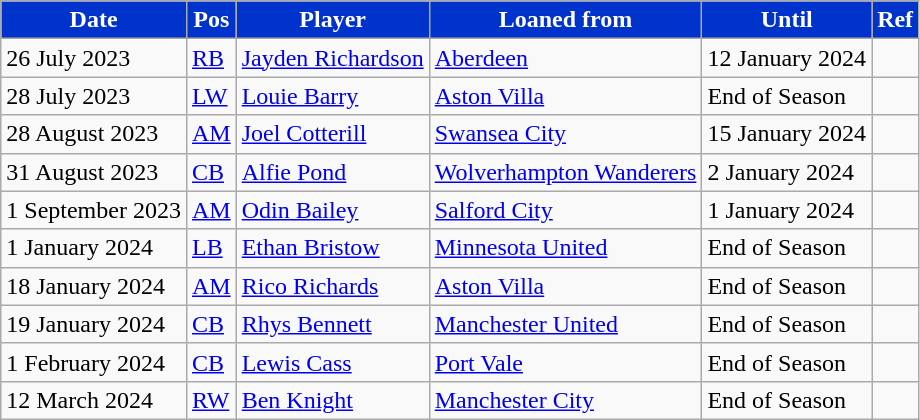<table class="wikitable plainrowheaders sortable">
<tr>
<th style="background:#0033cc;color:#fff;">Date</th>
<th style="background:#0033cc;color:#fff;">Pos</th>
<th style="background:#0033cc;color:#fff;">Player</th>
<th style="background:#0033cc;color:#fff;">Loaned from</th>
<th style="background:#0033cc;color:#fff;">Until</th>
<th style="background:#0033cc;color:#fff;">Ref</th>
</tr>
<tr>
<td>26 July 2023</td>
<td><a href='#'>RB</a></td>
<td> <a href='#'>Jayden Richardson</a></td>
<td> <a href='#'>Aberdeen</a></td>
<td>12 January 2024</td>
<td></td>
</tr>
<tr>
<td>28 July 2023</td>
<td><a href='#'>LW</a></td>
<td> <a href='#'>Louie Barry</a></td>
<td> <a href='#'>Aston Villa</a></td>
<td>End of Season</td>
<td></td>
</tr>
<tr>
<td>28 August 2023</td>
<td><a href='#'>AM</a></td>
<td> <a href='#'>Joel Cotterill</a></td>
<td> <a href='#'>Swansea City</a></td>
<td>15 January 2024</td>
<td></td>
</tr>
<tr>
<td>31 August 2023</td>
<td><a href='#'>CB</a></td>
<td> <a href='#'>Alfie Pond</a></td>
<td> <a href='#'>Wolverhampton Wanderers</a></td>
<td>2 January 2024</td>
<td></td>
</tr>
<tr>
<td>1 September 2023</td>
<td><a href='#'>AM</a></td>
<td> <a href='#'>Odin Bailey</a></td>
<td> <a href='#'>Salford City</a></td>
<td>1 January 2024</td>
<td></td>
</tr>
<tr>
<td>1 January 2024</td>
<td><a href='#'>LB</a></td>
<td> <a href='#'>Ethan Bristow</a></td>
<td> <a href='#'>Minnesota United</a></td>
<td>End of Season</td>
<td></td>
</tr>
<tr>
<td>18 January 2024</td>
<td><a href='#'>AM</a></td>
<td> <a href='#'>Rico Richards</a></td>
<td> <a href='#'>Aston Villa</a></td>
<td>End of Season</td>
<td></td>
</tr>
<tr>
<td>19 January 2024</td>
<td><a href='#'>CB</a></td>
<td> <a href='#'>Rhys Bennett</a></td>
<td> <a href='#'>Manchester United</a></td>
<td>End of Season</td>
<td></td>
</tr>
<tr>
<td>1 February 2024</td>
<td><a href='#'>CB</a></td>
<td> <a href='#'>Lewis Cass</a></td>
<td> <a href='#'>Port Vale</a></td>
<td>End of Season</td>
<td></td>
</tr>
<tr>
<td>12 March 2024</td>
<td><a href='#'>RW</a></td>
<td> <a href='#'>Ben Knight</a></td>
<td> <a href='#'>Manchester City</a></td>
<td>End of Season</td>
<td></td>
</tr>
</table>
